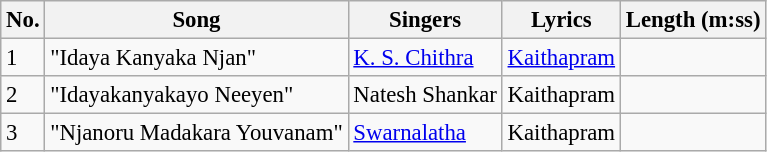<table class="wikitable" style="font-size:95%;">
<tr>
<th>No.</th>
<th>Song</th>
<th>Singers</th>
<th>Lyrics</th>
<th>Length (m:ss)</th>
</tr>
<tr>
<td>1</td>
<td>"Idaya Kanyaka Njan"</td>
<td><a href='#'>K. S. Chithra</a></td>
<td><a href='#'>Kaithapram</a></td>
<td></td>
</tr>
<tr>
<td>2</td>
<td>"Idayakanyakayo Neeyen"</td>
<td>Natesh Shankar</td>
<td>Kaithapram</td>
<td></td>
</tr>
<tr>
<td>3</td>
<td>"Njanoru Madakara Youvanam"</td>
<td><a href='#'>Swarnalatha</a></td>
<td>Kaithapram</td>
<td></td>
</tr>
</table>
